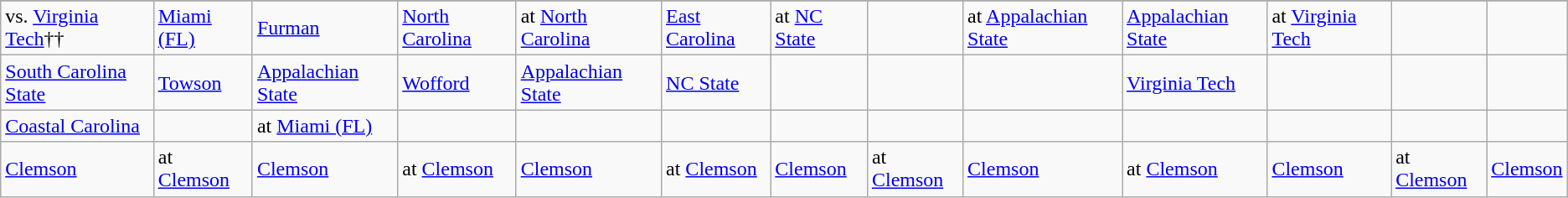<table class="wikitable">
<tr>
</tr>
<tr>
<td>vs. <a href='#'>Virginia Tech</a>††</td>
<td><a href='#'>Miami (FL)</a></td>
<td><a href='#'>Furman</a></td>
<td><a href='#'>North Carolina</a></td>
<td>at <a href='#'>North Carolina</a></td>
<td><a href='#'>East Carolina</a></td>
<td>at <a href='#'>NC State</a></td>
<td></td>
<td>at <a href='#'>Appalachian State</a></td>
<td><a href='#'>Appalachian State</a></td>
<td>at <a href='#'>Virginia Tech</a></td>
<td></td>
<td></td>
</tr>
<tr>
<td><a href='#'>South Carolina State</a></td>
<td><a href='#'>Towson</a></td>
<td><a href='#'>Appalachian State</a></td>
<td><a href='#'>Wofford</a></td>
<td><a href='#'>Appalachian State</a></td>
<td><a href='#'>NC State</a></td>
<td></td>
<td></td>
<td></td>
<td><a href='#'>Virginia Tech</a></td>
<td></td>
<td></td>
<td></td>
</tr>
<tr>
<td><a href='#'>Coastal Carolina</a></td>
<td></td>
<td>at <a href='#'>Miami (FL)</a></td>
<td></td>
<td></td>
<td></td>
<td></td>
<td></td>
<td></td>
<td></td>
<td></td>
<td></td>
<td></td>
</tr>
<tr>
<td><a href='#'>Clemson</a></td>
<td>at <a href='#'>Clemson</a></td>
<td><a href='#'>Clemson</a></td>
<td>at <a href='#'>Clemson</a></td>
<td><a href='#'>Clemson</a></td>
<td>at <a href='#'>Clemson</a></td>
<td><a href='#'>Clemson</a></td>
<td>at <a href='#'>Clemson</a></td>
<td><a href='#'>Clemson</a></td>
<td>at <a href='#'>Clemson</a></td>
<td><a href='#'>Clemson</a></td>
<td>at <a href='#'>Clemson</a></td>
<td><a href='#'>Clemson</a></td>
</tr>
</table>
